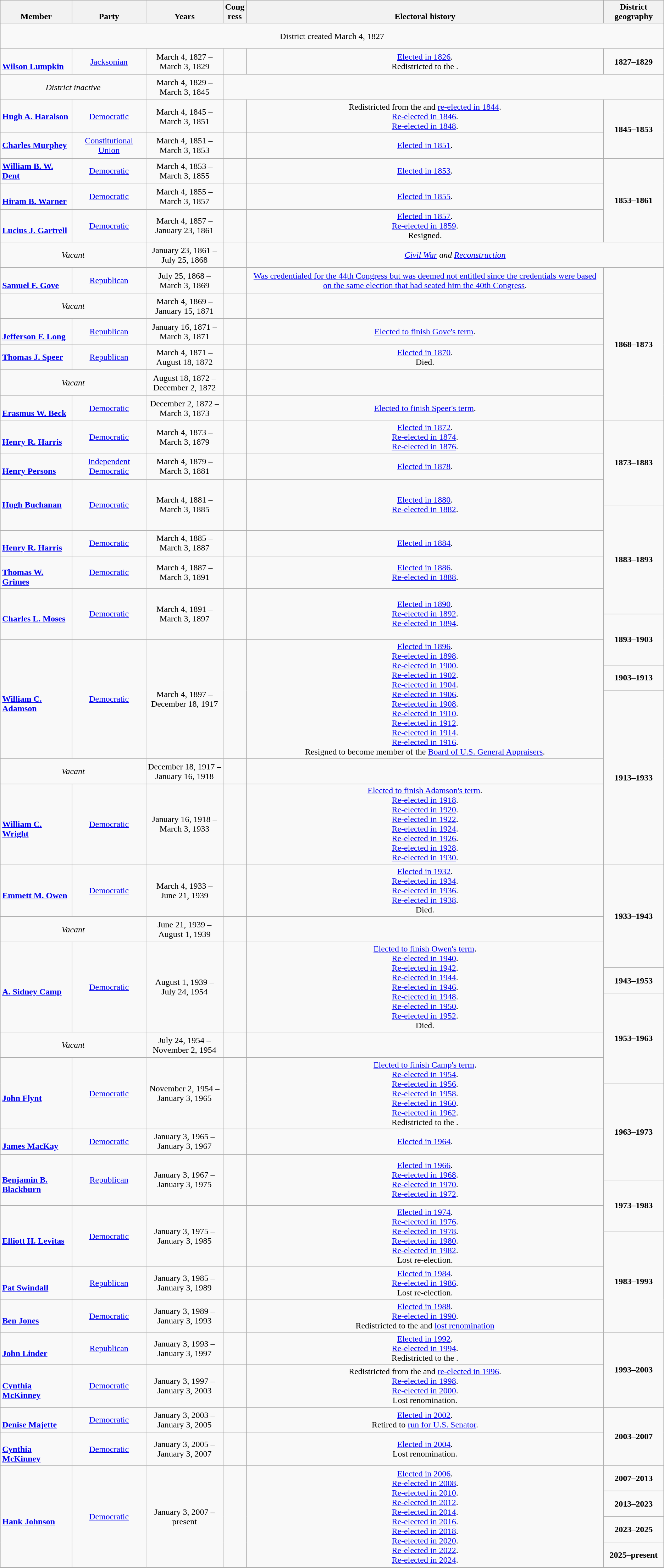<table class=wikitable style="text-align:center">
<tr valign=bottom>
<th>Member</th>
<th>Party</th>
<th>Years</th>
<th>Cong<br>ress</th>
<th>Electoral history</th>
<th>District geography</th>
</tr>
<tr style="height:3em">
<td colspan=6>District created March 4, 1827</td>
</tr>
<tr style="height:3em">
<td align=left><br><strong><a href='#'>Wilson Lumpkin</a></strong><br></td>
<td><a href='#'>Jacksonian</a></td>
<td nowrap>March 4, 1827 –<br>March 3, 1829</td>
<td></td>
<td><a href='#'>Elected in 1826</a>.<br>Redistricted to the .</td>
<td><strong>1827–1829</strong><br></td>
</tr>
<tr style="height:3em">
<td colspan=2><em>District inactive</em></td>
<td nowrap>March 4, 1829 –<br>March 3, 1845</td>
<td colspan=3></td>
</tr>
<tr style="height:3em">
<td align=left><strong><a href='#'>Hugh A. Haralson</a></strong><br></td>
<td><a href='#'>Democratic</a></td>
<td nowrap>March 4, 1845 –<br>March 3, 1851</td>
<td></td>
<td>Redistricted from the  and <a href='#'>re-elected in 1844</a>.<br><a href='#'>Re-elected in 1846</a>.<br><a href='#'>Re-elected in 1848</a>.<br></td>
<td rowspan=2><strong>1845–1853</strong><br></td>
</tr>
<tr style="height:3em">
<td align=left><strong><a href='#'>Charles Murphey</a></strong><br></td>
<td><a href='#'>Constitutional Union</a></td>
<td nowrap>March 4, 1851 –<br>March 3, 1853</td>
<td></td>
<td><a href='#'>Elected in 1851</a>.<br></td>
</tr>
<tr style="height:3em">
<td align=left><strong><a href='#'>William B. W. Dent</a></strong><br></td>
<td><a href='#'>Democratic</a></td>
<td nowrap>March 4, 1853 –<br>March 3, 1855</td>
<td></td>
<td><a href='#'>Elected in 1853</a>.<br></td>
<td rowspan=3><strong>1853–1861</strong><br></td>
</tr>
<tr style="height:3em">
<td align=left><br><strong><a href='#'>Hiram B. Warner</a></strong><br></td>
<td><a href='#'>Democratic</a></td>
<td nowrap>March 4, 1855 –<br>March 3, 1857</td>
<td></td>
<td><a href='#'>Elected in 1855</a>.<br></td>
</tr>
<tr style="height:3em">
<td align=left><br><strong><a href='#'>Lucius J. Gartrell</a></strong><br></td>
<td><a href='#'>Democratic</a></td>
<td nowrap>March 4, 1857 –<br>January 23, 1861</td>
<td></td>
<td><a href='#'>Elected in 1857</a>.<br><a href='#'>Re-elected in 1859</a>.<br>Resigned.</td>
</tr>
<tr style="height:3em">
<td colspan=2><em>Vacant</em></td>
<td nowrap>January 23, 1861 –<br>July 25, 1868</td>
<td></td>
<td colspan=2><em><a href='#'>Civil War</a> and <a href='#'>Reconstruction</a></em></td>
</tr>
<tr style="height:3em">
<td align=left><br><strong><a href='#'>Samuel F. Gove</a></strong><br></td>
<td><a href='#'>Republican</a></td>
<td nowrap>July 25, 1868 –<br>March 3, 1869</td>
<td></td>
<td><a href='#'>Was credentialed for the 44th Congress but was deemed not entitled since the credentials were based on the same election that had seated him the 40th Congress</a>.</td>
<td rowspan=6><strong>1868–1873</strong><br></td>
</tr>
<tr style="height:3em">
<td colspan=2><em>Vacant</em></td>
<td nowrap>March 4, 1869 –<br>January 15, 1871</td>
<td></td>
</tr>
<tr style="height:3em">
<td align=left><br><strong><a href='#'>Jefferson F. Long</a></strong><br></td>
<td><a href='#'>Republican</a></td>
<td nowrap>January 16, 1871 –<br>March 3, 1871</td>
<td></td>
<td><a href='#'>Elected to finish Gove's term</a>.<br></td>
</tr>
<tr style="height:3em">
<td align=left><strong><a href='#'>Thomas J. Speer</a></strong><br></td>
<td><a href='#'>Republican</a></td>
<td nowrap>March 4, 1871 –<br>August 18, 1872</td>
<td></td>
<td><a href='#'>Elected in 1870</a>.<br>Died.</td>
</tr>
<tr style="height:3em">
<td colspan=2><em>Vacant</em></td>
<td nowrap>August 18, 1872 –<br>December 2, 1872</td>
<td></td>
</tr>
<tr style="height:3em">
<td align=left><br><strong><a href='#'>Erasmus W. Beck</a></strong><br></td>
<td><a href='#'>Democratic</a></td>
<td nowrap>December 2, 1872 –<br>March 3, 1873</td>
<td></td>
<td><a href='#'>Elected to finish Speer's term</a>.</td>
</tr>
<tr style="height:3em">
<td align=left><br><strong><a href='#'>Henry R. Harris</a></strong><br></td>
<td><a href='#'>Democratic</a></td>
<td nowrap>March 4, 1873 –<br>March 3, 1879</td>
<td></td>
<td><a href='#'>Elected in 1872</a>.<br><a href='#'>Re-elected in 1874</a>.<br><a href='#'>Re-elected in 1876</a>.<br></td>
<td rowspan=3><strong>1873–1883</strong><br></td>
</tr>
<tr style="height:3em">
<td align=left><br><strong><a href='#'>Henry Persons</a></strong><br></td>
<td><a href='#'>Independent Democratic</a></td>
<td nowrap>March 4, 1879 –<br>March 3, 1881</td>
<td></td>
<td><a href='#'>Elected in 1878</a>.<br></td>
</tr>
<tr style="height:3em">
<td rowspan=2 align=left><strong><a href='#'>Hugh Buchanan</a></strong><br></td>
<td rowspan=2 ><a href='#'>Democratic</a></td>
<td rowspan=2 nowrap>March 4, 1881 –<br>March 3, 1885</td>
<td rowspan=2></td>
<td rowspan=2><a href='#'>Elected in 1880</a>.<br><a href='#'>Re-elected in 1882</a>.<br></td>
</tr>
<tr style="height:3em">
<td rowspan=4><strong>1883–1893</strong><br></td>
</tr>
<tr style="height:3em">
<td align=left><br><strong><a href='#'>Henry R. Harris</a></strong><br></td>
<td><a href='#'>Democratic</a></td>
<td nowrap>March 4, 1885 –<br>March 3, 1887</td>
<td></td>
<td><a href='#'>Elected in 1884</a>.<br></td>
</tr>
<tr style="height:3em">
<td align=left><br><strong><a href='#'>Thomas W. Grimes</a></strong><br></td>
<td><a href='#'>Democratic</a></td>
<td nowrap>March 4, 1887 –<br>March 3, 1891</td>
<td></td>
<td><a href='#'>Elected in 1886</a>.<br><a href='#'>Re-elected in 1888</a>.<br></td>
</tr>
<tr style="height:3em">
<td rowspan=2 align=left><br><strong><a href='#'>Charles L. Moses</a></strong><br></td>
<td rowspan=2 ><a href='#'>Democratic</a></td>
<td rowspan=2 nowrap>March 4, 1891 –<br>March 3, 1897</td>
<td rowspan=2></td>
<td rowspan=2><a href='#'>Elected in 1890</a>.<br><a href='#'>Re-elected in 1892</a>.<br><a href='#'>Re-elected in 1894</a>.<br></td>
</tr>
<tr style="height:3em">
<td rowspan=2><strong>1893–1903</strong><br></td>
</tr>
<tr style="height:3em">
<td rowspan=3 align=left><br><strong><a href='#'>William C. Adamson</a></strong><br></td>
<td rowspan=3 ><a href='#'>Democratic</a></td>
<td rowspan=3 nowrap>March 4, 1897 –<br>December 18, 1917</td>
<td rowspan=3></td>
<td rowspan=3><a href='#'>Elected in 1896</a>.<br><a href='#'>Re-elected in 1898</a>.<br><a href='#'>Re-elected in 1900</a>.<br><a href='#'>Re-elected in 1902</a>.<br><a href='#'>Re-elected in 1904</a>.<br><a href='#'>Re-elected in 1906</a>.<br><a href='#'>Re-elected in 1908</a>.<br><a href='#'>Re-elected in 1910</a>.<br><a href='#'>Re-elected in 1912</a>.<br><a href='#'>Re-elected in 1914</a>.<br><a href='#'>Re-elected in 1916</a>.<br>Resigned to become member of the <a href='#'>Board of U.S. General Appraisers</a>.</td>
</tr>
<tr style="height:3em">
<td><strong>1903–1913</strong><br></td>
</tr>
<tr style="height:3em">
<td rowspan=3><strong>1913–1933</strong><br></td>
</tr>
<tr style="height:3em">
<td colspan=2><em>Vacant</em></td>
<td nowrap>December 18, 1917 –<br>January 16, 1918</td>
<td></td>
</tr>
<tr style="height:3em">
<td align=left><br><strong><a href='#'>William C. Wright</a></strong><br></td>
<td><a href='#'>Democratic</a></td>
<td nowrap>January 16, 1918 –<br>March 3, 1933</td>
<td></td>
<td><a href='#'>Elected to finish Adamson's term</a>.<br><a href='#'>Re-elected in 1918</a>.<br><a href='#'>Re-elected in 1920</a>.<br><a href='#'>Re-elected in 1922</a>.<br><a href='#'>Re-elected in 1924</a>.<br><a href='#'>Re-elected in 1926</a>.<br><a href='#'>Re-elected in 1928</a>.<br><a href='#'>Re-elected in 1930</a>.<br></td>
</tr>
<tr style="height:3em">
<td align=left><br><strong><a href='#'>Emmett M. Owen</a></strong><br></td>
<td><a href='#'>Democratic</a></td>
<td nowrap>March 4, 1933 –<br>June 21, 1939</td>
<td></td>
<td><a href='#'>Elected in 1932</a>.<br><a href='#'>Re-elected in 1934</a>.<br><a href='#'>Re-elected in 1936</a>.<br><a href='#'>Re-elected in 1938</a>.<br>Died.</td>
<td rowspan=3><strong>1933–1943</strong><br></td>
</tr>
<tr style="height:3em">
<td colspan=2><em>Vacant</em></td>
<td nowrap>June 21, 1939 –<br>August 1, 1939</td>
<td></td>
</tr>
<tr style="height:3em">
<td rowspan=3 align=left><br><strong><a href='#'>A. Sidney Camp</a></strong><br></td>
<td rowspan=3 ><a href='#'>Democratic</a></td>
<td rowspan=3 nowrap>August 1, 1939 –<br>July 24, 1954</td>
<td rowspan=3></td>
<td rowspan=3><a href='#'>Elected to finish Owen's term</a>.<br><a href='#'>Re-elected in 1940</a>.<br><a href='#'>Re-elected in 1942</a>.<br><a href='#'>Re-elected in 1944</a>.<br><a href='#'>Re-elected in 1946</a>.<br><a href='#'>Re-elected in 1948</a>.<br><a href='#'>Re-elected in 1950</a>.<br><a href='#'>Re-elected in 1952</a>.<br>Died.</td>
</tr>
<tr style="height:3em">
<td><strong>1943–1953</strong><br></td>
</tr>
<tr style="height:3em">
<td rowspan=3><strong>1953–1963</strong><br></td>
</tr>
<tr style="height:3em">
<td colspan=2><em>Vacant</em></td>
<td nowrap>July 24, 1954 –<br>November 2, 1954</td>
<td></td>
</tr>
<tr style="height:3em">
<td rowspan=2 align=left><br><strong><a href='#'>John Flynt</a></strong><br></td>
<td rowspan=2 ><a href='#'>Democratic</a></td>
<td rowspan=2 nowrap>November 2, 1954 –<br>January 3, 1965</td>
<td rowspan=2></td>
<td rowspan=2><a href='#'>Elected to finish Camp's term</a>.<br><a href='#'>Re-elected in 1954</a>.<br><a href='#'>Re-elected in 1956</a>.<br><a href='#'>Re-elected in 1958</a>.<br><a href='#'>Re-elected in 1960</a>.<br><a href='#'>Re-elected in 1962</a>.<br>Redistricted to the .</td>
</tr>
<tr style="height:3em">
<td rowspan=3><strong>1963–1973</strong><br></td>
</tr>
<tr style="height:3em">
<td align=left><br><strong><a href='#'>James MacKay</a></strong><br></td>
<td><a href='#'>Democratic</a></td>
<td nowrap>January 3, 1965 –<br>January 3, 1967</td>
<td></td>
<td><a href='#'>Elected in 1964</a>.<br></td>
</tr>
<tr style="height:3em">
<td rowspan=2 align=left><br><strong><a href='#'>Benjamin B. Blackburn</a></strong><br></td>
<td rowspan=2 ><a href='#'>Republican</a></td>
<td rowspan=2 nowrap>January 3, 1967 –<br>January 3, 1975</td>
<td rowspan=2></td>
<td rowspan=2><a href='#'>Elected in 1966</a>.<br><a href='#'>Re-elected in 1968</a>.<br><a href='#'>Re-elected in 1970</a>.<br><a href='#'>Re-elected in 1972</a>.<br></td>
</tr>
<tr style="height:3em">
<td rowspan=2><strong>1973–1983</strong><br></td>
</tr>
<tr style="height:3em">
<td rowspan=2 align=left><br><strong><a href='#'>Elliott H. Levitas</a></strong><br></td>
<td rowspan=2 ><a href='#'>Democratic</a></td>
<td rowspan=2 nowrap>January 3, 1975 –<br>January 3, 1985</td>
<td rowspan=2></td>
<td rowspan=2><a href='#'>Elected in 1974</a>.<br><a href='#'>Re-elected in 1976</a>.<br><a href='#'>Re-elected in 1978</a>.<br><a href='#'>Re-elected in 1980</a>.<br><a href='#'>Re-elected in 1982</a>.<br>Lost re-election.</td>
</tr>
<tr style="height:3em">
<td rowspan=3><strong>1983–1993</strong><br></td>
</tr>
<tr style="height:3em">
<td align=left><br><strong><a href='#'>Pat Swindall</a></strong><br></td>
<td><a href='#'>Republican</a></td>
<td nowrap>January 3, 1985 –<br>January 3, 1989</td>
<td></td>
<td><a href='#'>Elected in 1984</a>.<br><a href='#'>Re-elected in 1986</a>.<br>Lost re-election.</td>
</tr>
<tr style="height:3em">
<td align=left><br><strong><a href='#'>Ben Jones</a></strong><br></td>
<td><a href='#'>Democratic</a></td>
<td nowrap>January 3, 1989 –<br>January 3, 1993</td>
<td></td>
<td><a href='#'>Elected in 1988</a>.<br><a href='#'>Re-elected in 1990</a>.<br>Redistricted to the  and <a href='#'>lost renomination</a></td>
</tr>
<tr style="height:3em">
<td align=left><br><strong><a href='#'>John Linder</a></strong><br></td>
<td><a href='#'>Republican</a></td>
<td nowrap>January 3, 1993 –<br>January 3, 1997</td>
<td></td>
<td><a href='#'>Elected in 1992</a>.<br><a href='#'>Re-elected in 1994</a>.<br>Redistricted to the .</td>
<td rowspan=2><strong>1993–2003</strong><br></td>
</tr>
<tr style="height:3em">
<td align=left><br><strong><a href='#'>Cynthia McKinney</a></strong><br></td>
<td><a href='#'>Democratic</a></td>
<td nowrap>January 3, 1997 –<br>January 3, 2003</td>
<td></td>
<td>Redistricted from the  and <a href='#'>re-elected in 1996</a>.<br><a href='#'>Re-elected in 1998</a>.<br><a href='#'>Re-elected in 2000</a>.<br>Lost renomination.</td>
</tr>
<tr style="height:3em">
<td align=left><br><strong><a href='#'>Denise Majette</a></strong><br></td>
<td><a href='#'>Democratic</a></td>
<td nowrap>January 3, 2003 –<br>January 3, 2005</td>
<td></td>
<td><a href='#'>Elected in 2002</a>.<br>Retired to <a href='#'>run for U.S. Senator</a>.</td>
<td rowspan=2><strong>2003–2007</strong><br></td>
</tr>
<tr style="height:3em">
<td align=left><br><strong><a href='#'>Cynthia McKinney</a></strong><br></td>
<td><a href='#'>Democratic</a></td>
<td nowrap>January 3, 2005 –<br>January 3, 2007</td>
<td></td>
<td><a href='#'>Elected in 2004</a>.<br>Lost renomination.</td>
</tr>
<tr style="height:3em">
<td rowspan=4 align=left><br><strong><a href='#'>Hank Johnson</a></strong><br></td>
<td rowspan=4 ><a href='#'>Democratic</a></td>
<td rowspan=4 nowrap>January 3, 2007 –<br>present</td>
<td rowspan=4></td>
<td rowspan=4><a href='#'>Elected in 2006</a>.<br><a href='#'>Re-elected in 2008</a>.<br><a href='#'>Re-elected in 2010</a>.<br><a href='#'>Re-elected in 2012</a>.<br><a href='#'>Re-elected in 2014</a>.<br><a href='#'>Re-elected in 2016</a>.<br><a href='#'>Re-elected in 2018</a>.<br><a href='#'>Re-elected in 2020</a>.<br><a href='#'>Re-elected in 2022</a>.<br><a href='#'>Re-elected in 2024</a>.</td>
<td><strong>2007–2013</strong><br></td>
</tr>
<tr style="height:3em">
<td><strong>2013–2023</strong><br></td>
</tr>
<tr style="height:3em">
<td><strong>2023–2025</strong><br></td>
</tr>
<tr style="height:3em">
<td><strong>2025–present</strong><br></td>
</tr>
</table>
